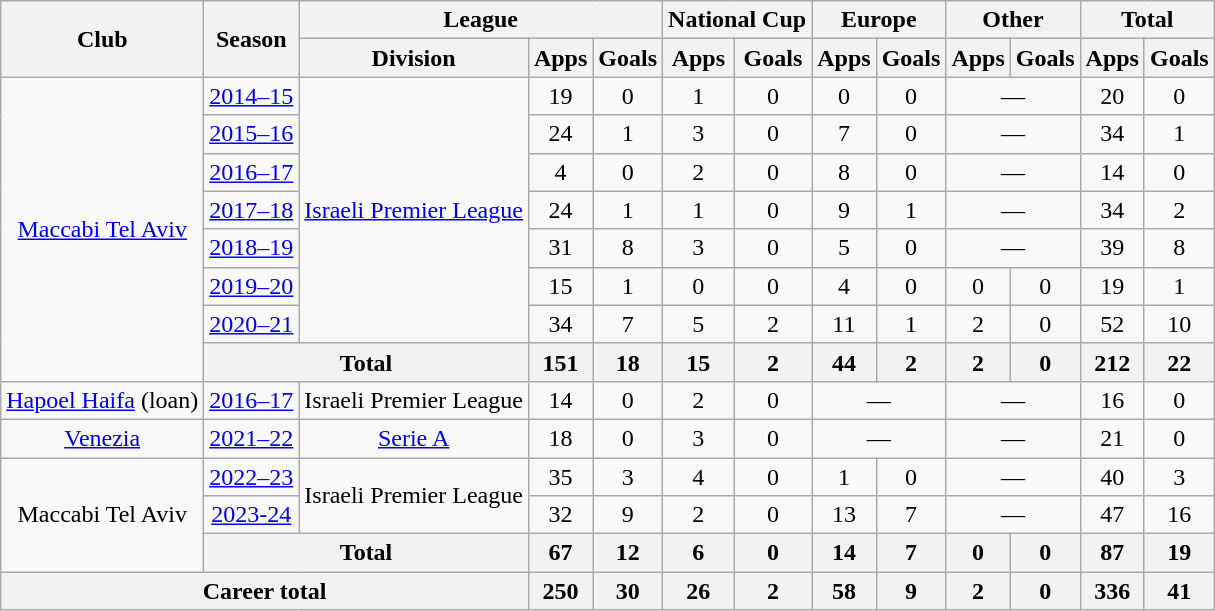<table class="wikitable" style="text-align:center">
<tr>
<th rowspan="2">Club</th>
<th rowspan="2">Season</th>
<th colspan="3">League</th>
<th colspan="2">National Cup</th>
<th colspan="2">Europe</th>
<th colspan="2">Other</th>
<th colspan="2">Total</th>
</tr>
<tr>
<th>Division</th>
<th>Apps</th>
<th>Goals</th>
<th>Apps</th>
<th>Goals</th>
<th>Apps</th>
<th>Goals</th>
<th>Apps</th>
<th>Goals</th>
<th>Apps</th>
<th>Goals</th>
</tr>
<tr>
<td rowspan="8"><a href='#'>Maccabi Tel Aviv</a></td>
<td><a href='#'>2014–15</a></td>
<td rowspan="7"><a href='#'>Israeli Premier League</a></td>
<td>19</td>
<td>0</td>
<td>1</td>
<td>0</td>
<td>0</td>
<td>0</td>
<td colspan="2">—</td>
<td>20</td>
<td>0</td>
</tr>
<tr>
<td><a href='#'>2015–16</a></td>
<td>24</td>
<td>1</td>
<td>3</td>
<td>0</td>
<td>7</td>
<td>0</td>
<td colspan="2">—</td>
<td>34</td>
<td>1</td>
</tr>
<tr>
<td><a href='#'>2016–17</a></td>
<td>4</td>
<td>0</td>
<td>2</td>
<td>0</td>
<td>8</td>
<td>0</td>
<td colspan="2">—</td>
<td>14</td>
<td>0</td>
</tr>
<tr>
<td><a href='#'>2017–18</a></td>
<td>24</td>
<td>1</td>
<td>1</td>
<td>0</td>
<td>9</td>
<td>1</td>
<td colspan="2">—</td>
<td>34</td>
<td>2</td>
</tr>
<tr>
<td><a href='#'>2018–19</a></td>
<td>31</td>
<td>8</td>
<td>3</td>
<td>0</td>
<td>5</td>
<td>0</td>
<td colspan="2">—</td>
<td>39</td>
<td>8</td>
</tr>
<tr>
<td><a href='#'>2019–20</a></td>
<td>15</td>
<td>1</td>
<td>0</td>
<td>0</td>
<td>4</td>
<td>0</td>
<td>0</td>
<td>0</td>
<td>19</td>
<td>1</td>
</tr>
<tr>
<td><a href='#'>2020–21</a></td>
<td>34</td>
<td>7</td>
<td>5</td>
<td>2</td>
<td>11</td>
<td>1</td>
<td>2</td>
<td>0</td>
<td>52</td>
<td>10</td>
</tr>
<tr>
<th colspan="2">Total</th>
<th>151</th>
<th>18</th>
<th>15</th>
<th>2</th>
<th>44</th>
<th>2</th>
<th>2</th>
<th>0</th>
<th>212</th>
<th>22</th>
</tr>
<tr>
<td><a href='#'>Hapoel Haifa</a> (loan)</td>
<td><a href='#'>2016–17</a></td>
<td>Israeli Premier League</td>
<td>14</td>
<td>0</td>
<td>2</td>
<td>0</td>
<td colspan="2">—</td>
<td colspan="2">—</td>
<td>16</td>
<td>0</td>
</tr>
<tr>
<td><a href='#'>Venezia</a></td>
<td><a href='#'>2021–22</a></td>
<td><a href='#'>Serie A</a></td>
<td>18</td>
<td>0</td>
<td>3</td>
<td>0</td>
<td colspan="2">—</td>
<td colspan="2">—</td>
<td>21</td>
<td>0</td>
</tr>
<tr>
<td rowspan="3">Maccabi Tel Aviv</td>
<td><a href='#'>2022–23</a></td>
<td rowspan="2">Israeli Premier League</td>
<td>35</td>
<td>3</td>
<td>4</td>
<td>0</td>
<td>1</td>
<td>0</td>
<td colspan="2">—</td>
<td>40</td>
<td>3</td>
</tr>
<tr>
<td><a href='#'>2023-24</a></td>
<td>32</td>
<td>9</td>
<td>2</td>
<td>0</td>
<td>13</td>
<td>7</td>
<td colspan="2">—</td>
<td>47</td>
<td>16</td>
</tr>
<tr>
<th colspan="2">Total</th>
<th>67</th>
<th>12</th>
<th>6</th>
<th>0</th>
<th>14</th>
<th>7</th>
<th>0</th>
<th>0</th>
<th>87</th>
<th>19</th>
</tr>
<tr>
<th colspan="3">Career total</th>
<th>250</th>
<th>30</th>
<th>26</th>
<th>2</th>
<th>58</th>
<th>9</th>
<th>2</th>
<th>0</th>
<th>336</th>
<th>41</th>
</tr>
</table>
